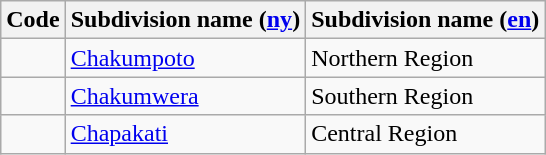<table class="wikitable sortable">
<tr>
<th>Code</th>
<th>Subdivision name (<a href='#'>ny</a>)</th>
<th>Subdivision name (<a href='#'>en</a>)</th>
</tr>
<tr>
<td></td>
<td><a href='#'>Chakumpoto</a></td>
<td>Northern Region</td>
</tr>
<tr>
<td></td>
<td><a href='#'>Chakumwera</a></td>
<td>Southern Region</td>
</tr>
<tr>
<td></td>
<td><a href='#'>Chapakati</a></td>
<td>Central Region</td>
</tr>
</table>
